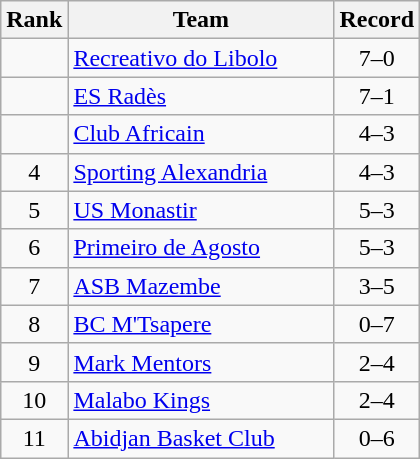<table class=wikitable style="text-align:center;">
<tr>
<th>Rank</th>
<th width=170>Team</th>
<th>Record</th>
</tr>
<tr>
<td></td>
<td align=left> <a href='#'>Recreativo do Libolo</a></td>
<td>7–0</td>
</tr>
<tr>
<td></td>
<td align=left> <a href='#'>ES Radès</a></td>
<td>7–1</td>
</tr>
<tr>
<td></td>
<td align=left> <a href='#'>Club Africain</a></td>
<td>4–3</td>
</tr>
<tr>
<td>4</td>
<td align=left> <a href='#'>Sporting Alexandria</a></td>
<td>4–3</td>
</tr>
<tr>
<td>5</td>
<td align=left> <a href='#'>US Monastir</a></td>
<td>5–3</td>
</tr>
<tr>
<td>6</td>
<td align=left> <a href='#'>Primeiro de Agosto</a></td>
<td>5–3</td>
</tr>
<tr>
<td>7</td>
<td align=left> <a href='#'>ASB Mazembe</a></td>
<td>3–5</td>
</tr>
<tr>
<td>8</td>
<td align=left> <a href='#'>BC M'Tsapere</a></td>
<td>0–7</td>
</tr>
<tr>
<td>9</td>
<td align=left> <a href='#'>Mark Mentors</a></td>
<td>2–4</td>
</tr>
<tr>
<td>10</td>
<td align=left> <a href='#'>Malabo Kings</a></td>
<td>2–4</td>
</tr>
<tr>
<td>11</td>
<td align=left> <a href='#'>Abidjan Basket Club</a></td>
<td>0–6</td>
</tr>
</table>
